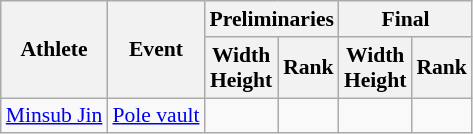<table class=wikitable style="font-size:90%;">
<tr>
<th rowspan="2">Athlete</th>
<th rowspan="2">Event</th>
<th colspan="2">Preliminaries</th>
<th colspan="2">Final</th>
</tr>
<tr>
<th>Width<br>Height</th>
<th>Rank</th>
<th>Width<br>Height</th>
<th>Rank</th>
</tr>
<tr style="border-top: single;">
<td><a href='#'>Minsub Jin</a></td>
<td><a href='#'>Pole vault</a></td>
<td align=center></td>
<td align=center></td>
<td align=center></td>
<td align=center></td>
</tr>
</table>
